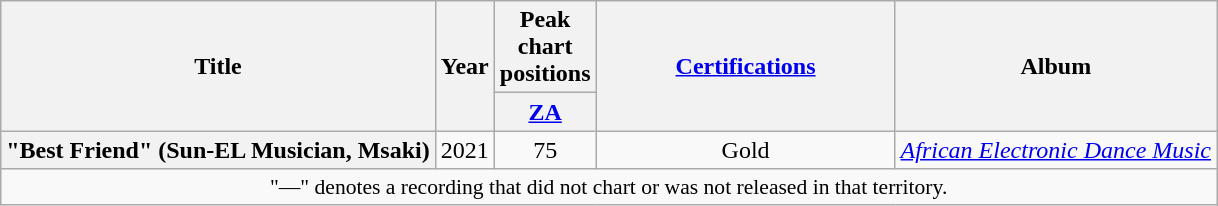<table class="wikitable plainrowheaders" style="text-align:center;" border="1">
<tr>
<th scope="col" rowspan="2">Title</th>
<th scope="col" rowspan="2">Year</th>
<th scope="col" colspan="1">Peak chart positions</th>
<th scope="col" rowspan="2" style="width:12em;"><a href='#'>Certifications</a></th>
<th scope="col" rowspan="2">Album</th>
</tr>
<tr>
<th scope="col" style="width:3em;font-size:100%;"><a href='#'>ZA</a><br></th>
</tr>
<tr>
<th scope="row">"Best Friend" (Sun-EL Musician, Msaki)</th>
<td>2021</td>
<td>75</td>
<td>Gold</td>
<td><em><a href='#'>African Electronic Dance Music</a></em></td>
</tr>
<tr>
<td colspan="8" style="font-size:90%">"—" denotes a recording that did not chart or was not released in that territory.</td>
</tr>
</table>
